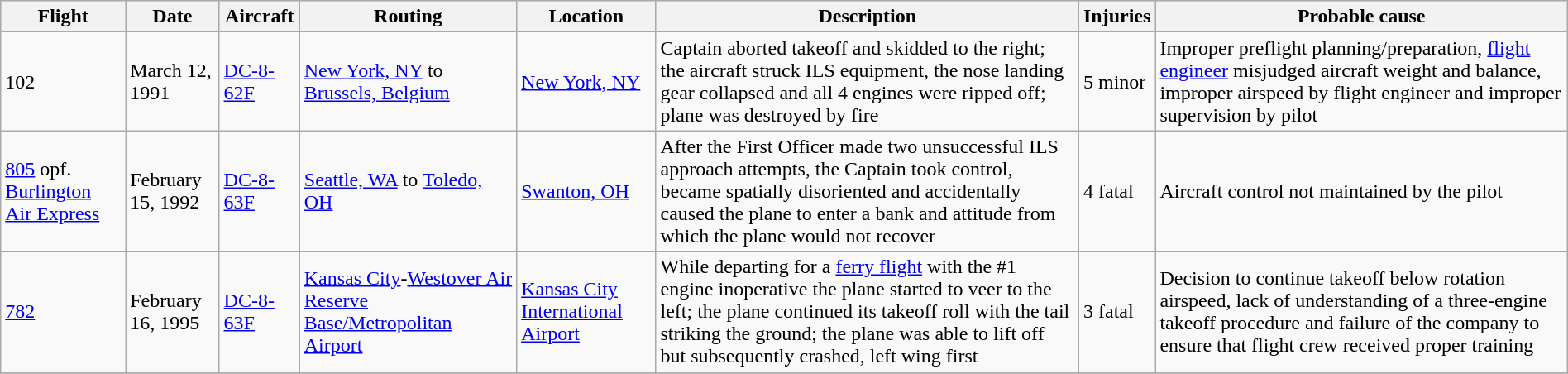<table class="wikitable" style="margin: 1em auto;">
<tr bgcolor=lightgrey>
<th>Flight</th>
<th>Date</th>
<th>Aircraft</th>
<th>Routing</th>
<th>Location</th>
<th>Description</th>
<th>Injuries</th>
<th>Probable cause</th>
</tr>
<tr>
<td>102<br></td>
<td>March 12, 1991</td>
<td><a href='#'>DC-8-62F</a></td>
<td><a href='#'>New York, NY</a> to <a href='#'>Brussels, Belgium</a></td>
<td><a href='#'>New York, NY</a></td>
<td>Captain aborted takeoff and skidded to the right; the aircraft struck ILS equipment, the nose landing gear collapsed and all 4 engines were ripped off; plane was destroyed by fire</td>
<td>5 minor</td>
<td>Improper preflight planning/preparation, <a href='#'>flight engineer</a> misjudged aircraft weight and balance, improper airspeed by flight engineer and improper supervision by pilot</td>
</tr>
<tr>
<td><a href='#'>805</a> opf. <a href='#'>Burlington Air Express</a><br></td>
<td>February 15, 1992</td>
<td><a href='#'>DC-8-63F</a></td>
<td><a href='#'>Seattle, WA</a> to <a href='#'>Toledo, OH</a></td>
<td><a href='#'>Swanton, OH</a></td>
<td>After the First Officer made two unsuccessful ILS approach attempts, the Captain took control, became spatially disoriented and accidentally caused the plane to enter a bank and attitude from which the plane would not recover</td>
<td>4 fatal</td>
<td>Aircraft control not maintained by the pilot</td>
</tr>
<tr>
<td><a href='#'>782</a><br></td>
<td>February 16, 1995</td>
<td><a href='#'>DC-8-63F</a></td>
<td><a href='#'>Kansas City</a>-<a href='#'>Westover Air Reserve Base/Metropolitan Airport</a></td>
<td><a href='#'>Kansas City International Airport</a></td>
<td>While departing for a <a href='#'>ferry flight</a> with the #1 engine inoperative the plane started to veer to the left; the plane continued its takeoff roll with the tail striking the ground; the plane was able to lift off but subsequently crashed, left wing first</td>
<td>3 fatal</td>
<td>Decision to continue takeoff below rotation airspeed, lack of understanding of a three-engine takeoff procedure and failure of the company to ensure that flight crew received proper training</td>
</tr>
<tr>
</tr>
</table>
